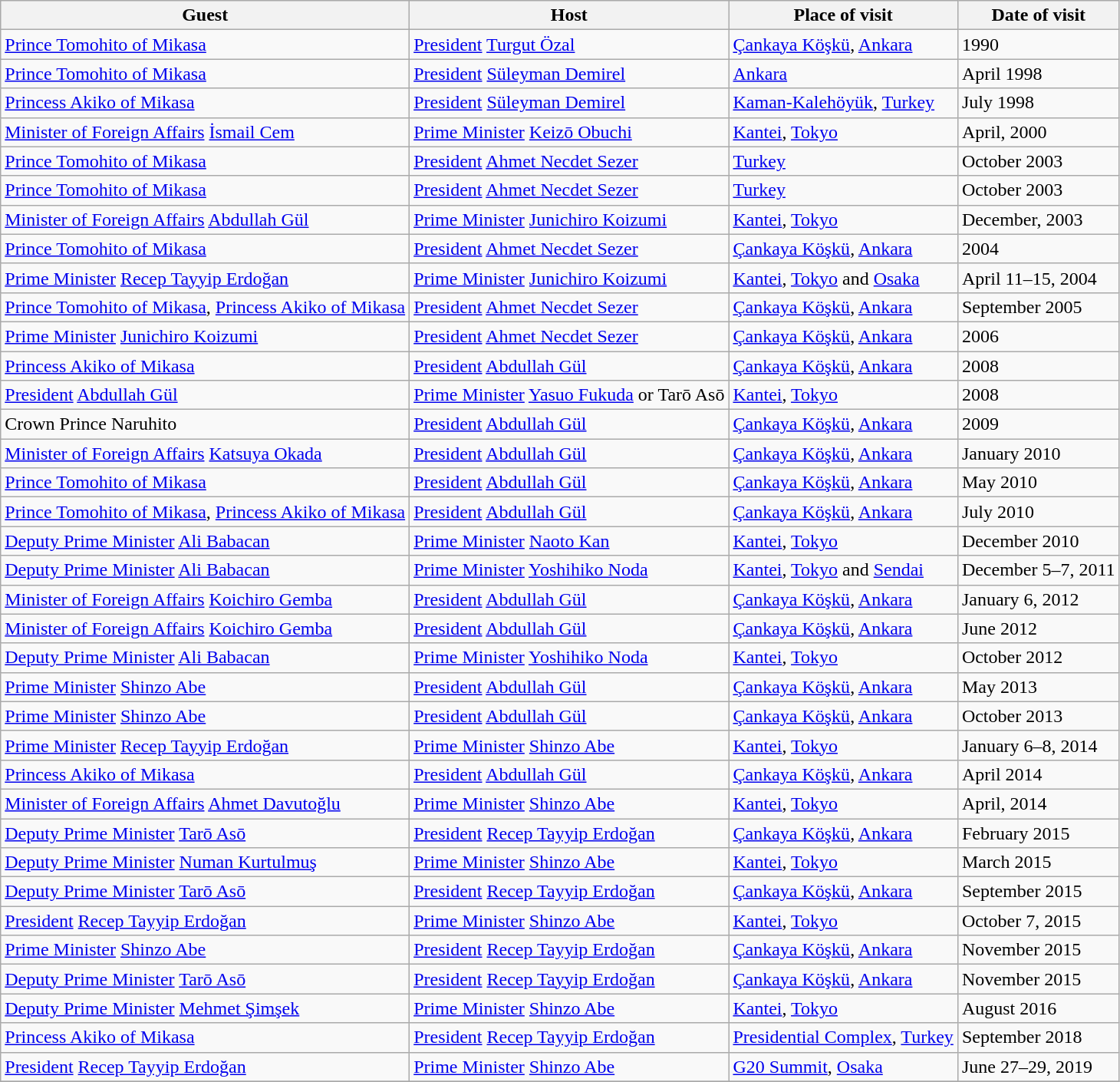<table class="wikitable" border="1">
<tr>
<th>Guest</th>
<th>Host</th>
<th>Place of visit</th>
<th>Date of visit</th>
</tr>
<tr>
<td> <a href='#'>Prince Tomohito of Mikasa</a></td>
<td> <a href='#'>President</a> <a href='#'>Turgut Özal</a></td>
<td><a href='#'>Çankaya Köşkü</a>, <a href='#'>Ankara</a></td>
<td>1990</td>
</tr>
<tr>
<td> <a href='#'>Prince Tomohito of Mikasa</a></td>
<td> <a href='#'>President</a> <a href='#'>Süleyman Demirel</a></td>
<td><a href='#'>Ankara</a></td>
<td>April 1998</td>
</tr>
<tr>
<td> <a href='#'>Princess Akiko of Mikasa</a></td>
<td> <a href='#'>President</a> <a href='#'>Süleyman Demirel</a></td>
<td><a href='#'>Kaman-Kalehöyük</a>, <a href='#'>Turkey</a></td>
<td>July 1998</td>
</tr>
<tr>
<td> <a href='#'>Minister of Foreign Affairs</a> <a href='#'>İsmail Cem</a></td>
<td> <a href='#'>Prime Minister</a> <a href='#'>Keizō Obuchi</a></td>
<td><a href='#'>Kantei</a>, <a href='#'>Tokyo</a></td>
<td>April, 2000</td>
</tr>
<tr>
<td> <a href='#'>Prince Tomohito of Mikasa</a></td>
<td> <a href='#'>President</a> <a href='#'>Ahmet Necdet Sezer</a></td>
<td><a href='#'>Turkey</a></td>
<td>October 2003</td>
</tr>
<tr>
<td> <a href='#'>Prince Tomohito of Mikasa</a></td>
<td> <a href='#'>President</a> <a href='#'>Ahmet Necdet Sezer</a></td>
<td><a href='#'>Turkey</a></td>
<td>October 2003</td>
</tr>
<tr>
<td> <a href='#'>Minister of Foreign Affairs</a> <a href='#'>Abdullah Gül</a></td>
<td> <a href='#'>Prime Minister</a> <a href='#'>Junichiro Koizumi</a></td>
<td><a href='#'>Kantei</a>, <a href='#'>Tokyo</a></td>
<td>December, 2003</td>
</tr>
<tr>
<td> <a href='#'>Prince Tomohito of Mikasa</a></td>
<td> <a href='#'>President</a> <a href='#'>Ahmet Necdet Sezer</a></td>
<td><a href='#'>Çankaya Köşkü</a>, <a href='#'>Ankara</a></td>
<td>2004</td>
</tr>
<tr>
<td> <a href='#'>Prime Minister</a> <a href='#'>Recep Tayyip Erdoğan</a></td>
<td> <a href='#'>Prime Minister</a> <a href='#'>Junichiro Koizumi</a></td>
<td><a href='#'>Kantei</a>, <a href='#'>Tokyo</a> and <a href='#'>Osaka</a></td>
<td>April 11–15, 2004</td>
</tr>
<tr>
<td> <a href='#'>Prince Tomohito of Mikasa</a>, <a href='#'>Princess Akiko of Mikasa</a></td>
<td> <a href='#'>President</a> <a href='#'>Ahmet Necdet Sezer</a></td>
<td><a href='#'>Çankaya Köşkü</a>, <a href='#'>Ankara</a></td>
<td>September 2005</td>
</tr>
<tr>
<td> <a href='#'>Prime Minister</a> <a href='#'>Junichiro Koizumi</a></td>
<td> <a href='#'>President</a> <a href='#'>Ahmet Necdet Sezer</a></td>
<td><a href='#'>Çankaya Köşkü</a>, <a href='#'>Ankara</a></td>
<td>2006</td>
</tr>
<tr>
<td> <a href='#'>Princess Akiko of Mikasa</a></td>
<td> <a href='#'>President</a> <a href='#'>Abdullah Gül</a></td>
<td><a href='#'>Çankaya Köşkü</a>, <a href='#'>Ankara</a></td>
<td>2008</td>
</tr>
<tr>
<td> <a href='#'>President</a> <a href='#'>Abdullah Gül</a></td>
<td> <a href='#'>Prime Minister</a> <a href='#'>Yasuo Fukuda</a> or Tarō Asō</td>
<td><a href='#'>Kantei</a>, <a href='#'>Tokyo</a></td>
<td>2008</td>
</tr>
<tr>
<td> Crown Prince Naruhito</td>
<td> <a href='#'>President</a> <a href='#'>Abdullah Gül</a></td>
<td><a href='#'>Çankaya Köşkü</a>, <a href='#'>Ankara</a></td>
<td>2009</td>
</tr>
<tr>
<td> <a href='#'>Minister of Foreign Affairs</a> <a href='#'>Katsuya Okada</a></td>
<td> <a href='#'>President</a> <a href='#'>Abdullah Gül</a></td>
<td><a href='#'>Çankaya Köşkü</a>, <a href='#'>Ankara</a></td>
<td>January 2010</td>
</tr>
<tr>
<td> <a href='#'>Prince Tomohito of Mikasa</a></td>
<td> <a href='#'>President</a> <a href='#'>Abdullah Gül</a></td>
<td><a href='#'>Çankaya Köşkü</a>, <a href='#'>Ankara</a></td>
<td>May 2010</td>
</tr>
<tr>
<td> <a href='#'>Prince Tomohito of Mikasa</a>, <a href='#'>Princess Akiko of Mikasa</a></td>
<td> <a href='#'>President</a> <a href='#'>Abdullah Gül</a></td>
<td><a href='#'>Çankaya Köşkü</a>, <a href='#'>Ankara</a></td>
<td>July 2010</td>
</tr>
<tr>
<td> <a href='#'>Deputy Prime Minister</a> <a href='#'>Ali Babacan</a></td>
<td> <a href='#'>Prime Minister</a> <a href='#'>Naoto Kan</a></td>
<td><a href='#'>Kantei</a>, <a href='#'>Tokyo</a></td>
<td>December 2010</td>
</tr>
<tr>
<td> <a href='#'>Deputy Prime Minister</a> <a href='#'>Ali Babacan</a></td>
<td><a href='#'>Prime Minister</a> <a href='#'>Yoshihiko Noda</a></td>
<td><a href='#'>Kantei</a>, <a href='#'>Tokyo</a> and <a href='#'>Sendai</a></td>
<td>December 5–7, 2011</td>
</tr>
<tr>
<td> <a href='#'>Minister of Foreign Affairs</a> <a href='#'>Koichiro Gemba</a></td>
<td> <a href='#'>President</a> <a href='#'>Abdullah Gül</a></td>
<td><a href='#'>Çankaya Köşkü</a>, <a href='#'>Ankara</a></td>
<td>January 6, 2012</td>
</tr>
<tr>
<td> <a href='#'>Minister of Foreign Affairs</a> <a href='#'>Koichiro Gemba</a></td>
<td> <a href='#'>President</a> <a href='#'>Abdullah Gül</a></td>
<td><a href='#'>Çankaya Köşkü</a>, <a href='#'>Ankara</a></td>
<td>June 2012</td>
</tr>
<tr>
<td> <a href='#'>Deputy Prime Minister</a> <a href='#'>Ali Babacan</a></td>
<td><a href='#'>Prime Minister</a> <a href='#'>Yoshihiko Noda</a></td>
<td><a href='#'>Kantei</a>, <a href='#'>Tokyo</a></td>
<td>October 2012</td>
</tr>
<tr>
<td> <a href='#'>Prime Minister</a> <a href='#'>Shinzo Abe</a></td>
<td> <a href='#'>President</a> <a href='#'>Abdullah Gül</a></td>
<td><a href='#'>Çankaya Köşkü</a>, <a href='#'>Ankara</a></td>
<td>May 2013</td>
</tr>
<tr>
<td> <a href='#'>Prime Minister</a> <a href='#'>Shinzo Abe</a></td>
<td> <a href='#'>President</a> <a href='#'>Abdullah Gül</a></td>
<td><a href='#'>Çankaya Köşkü</a>, <a href='#'>Ankara</a></td>
<td>October 2013</td>
</tr>
<tr>
<td> <a href='#'>Prime Minister</a> <a href='#'>Recep Tayyip Erdoğan</a></td>
<td> <a href='#'>Prime Minister</a> <a href='#'>Shinzo Abe</a></td>
<td><a href='#'>Kantei</a>, <a href='#'>Tokyo</a></td>
<td>January 6–8, 2014</td>
</tr>
<tr>
<td> <a href='#'>Princess Akiko of Mikasa</a></td>
<td> <a href='#'>President</a> <a href='#'>Abdullah Gül</a></td>
<td><a href='#'>Çankaya Köşkü</a>, <a href='#'>Ankara</a></td>
<td>April 2014</td>
</tr>
<tr>
<td> <a href='#'>Minister of Foreign Affairs</a> <a href='#'>Ahmet Davutoğlu</a></td>
<td> <a href='#'>Prime Minister</a> <a href='#'>Shinzo Abe</a></td>
<td><a href='#'>Kantei</a>, <a href='#'>Tokyo</a></td>
<td>April, 2014</td>
</tr>
<tr>
<td> <a href='#'>Deputy Prime Minister</a> <a href='#'>Tarō Asō</a></td>
<td> <a href='#'>President</a> <a href='#'>Recep Tayyip Erdoğan</a></td>
<td><a href='#'>Çankaya Köşkü</a>, <a href='#'>Ankara</a></td>
<td>February 2015</td>
</tr>
<tr>
<td> <a href='#'>Deputy Prime Minister</a> <a href='#'>Numan Kurtulmuş</a></td>
<td> <a href='#'>Prime Minister</a> <a href='#'>Shinzo Abe</a></td>
<td><a href='#'>Kantei</a>, <a href='#'>Tokyo</a></td>
<td>March 2015</td>
</tr>
<tr>
<td> <a href='#'>Deputy Prime Minister</a> <a href='#'>Tarō Asō</a></td>
<td> <a href='#'>President</a> <a href='#'>Recep Tayyip Erdoğan</a></td>
<td><a href='#'>Çankaya Köşkü</a>, <a href='#'>Ankara</a></td>
<td>September 2015</td>
</tr>
<tr>
<td> <a href='#'>President</a> <a href='#'>Recep Tayyip Erdoğan</a></td>
<td> <a href='#'>Prime Minister</a> <a href='#'>Shinzo Abe</a></td>
<td><a href='#'>Kantei</a>, <a href='#'>Tokyo</a></td>
<td>October 7, 2015</td>
</tr>
<tr>
<td> <a href='#'>Prime Minister</a> <a href='#'>Shinzo Abe</a></td>
<td> <a href='#'>President</a> <a href='#'>Recep Tayyip Erdoğan</a></td>
<td><a href='#'>Çankaya Köşkü</a>, <a href='#'>Ankara</a></td>
<td>November 2015</td>
</tr>
<tr>
<td> <a href='#'>Deputy Prime Minister</a> <a href='#'>Tarō Asō</a></td>
<td> <a href='#'>President</a> <a href='#'>Recep Tayyip Erdoğan</a></td>
<td><a href='#'>Çankaya Köşkü</a>, <a href='#'>Ankara</a></td>
<td>November 2015</td>
</tr>
<tr>
<td> <a href='#'>Deputy Prime Minister</a> <a href='#'>Mehmet Şimşek</a></td>
<td><a href='#'>Prime Minister</a> <a href='#'>Shinzo Abe</a></td>
<td><a href='#'>Kantei</a>, <a href='#'>Tokyo</a></td>
<td>August 2016</td>
</tr>
<tr>
<td> <a href='#'>Princess Akiko of Mikasa</a></td>
<td> <a href='#'>President</a> <a href='#'>Recep Tayyip Erdoğan</a></td>
<td><a href='#'>Presidential Complex</a>, <a href='#'>Turkey</a></td>
<td>September 2018</td>
</tr>
<tr>
<td> <a href='#'>President</a> <a href='#'>Recep Tayyip Erdoğan</a></td>
<td> <a href='#'>Prime Minister</a> <a href='#'>Shinzo Abe</a></td>
<td><a href='#'>G20 Summit</a>, <a href='#'>Osaka</a></td>
<td>June 27–29, 2019</td>
</tr>
<tr>
</tr>
</table>
